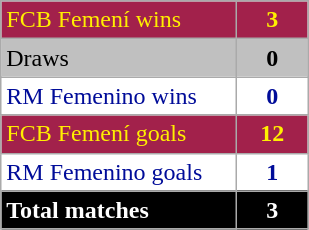<table class="wikitable">
<tr style="color:#fff000;">
<td style="background:#A2214B">FCB Femení wins</td>
<td style="color:#fff000; background:#A2214B; text-align: center;"><strong>3</strong></td>
</tr>
<tr style="color:#000; background:silver;">
<td>Draws</td>
<td style="color:#000; background:silver; text-align:center;"><strong>0</strong></td>
</tr>
<tr style="color:#000c99; background:#fff;">
<td style="width:150px;">RM Femenino wins</td>
<td style="color:#000c99; background:#fff; text-align:center; width:40px;"><strong>0</strong></td>
</tr>
<tr style="color:#fff000;">
<td style="background:#A2214B">FCB Femení goals</td>
<td style="color:#fff000; background:#A2214B; text-align: center;"><strong>12</strong></td>
</tr>
<tr style="color:#000c99; background:#fff;">
<td style="width:150px;">RM Femenino goals</td>
<td style="color:#000c99; background:#fff; text-align:center;"><strong>1</strong></td>
</tr>
<tr style="color:#fff; background:#000;">
<td><strong>Total matches</strong></td>
<td style="color:#fff; background:#000; text-align:center;"><strong>3</strong></td>
</tr>
</table>
